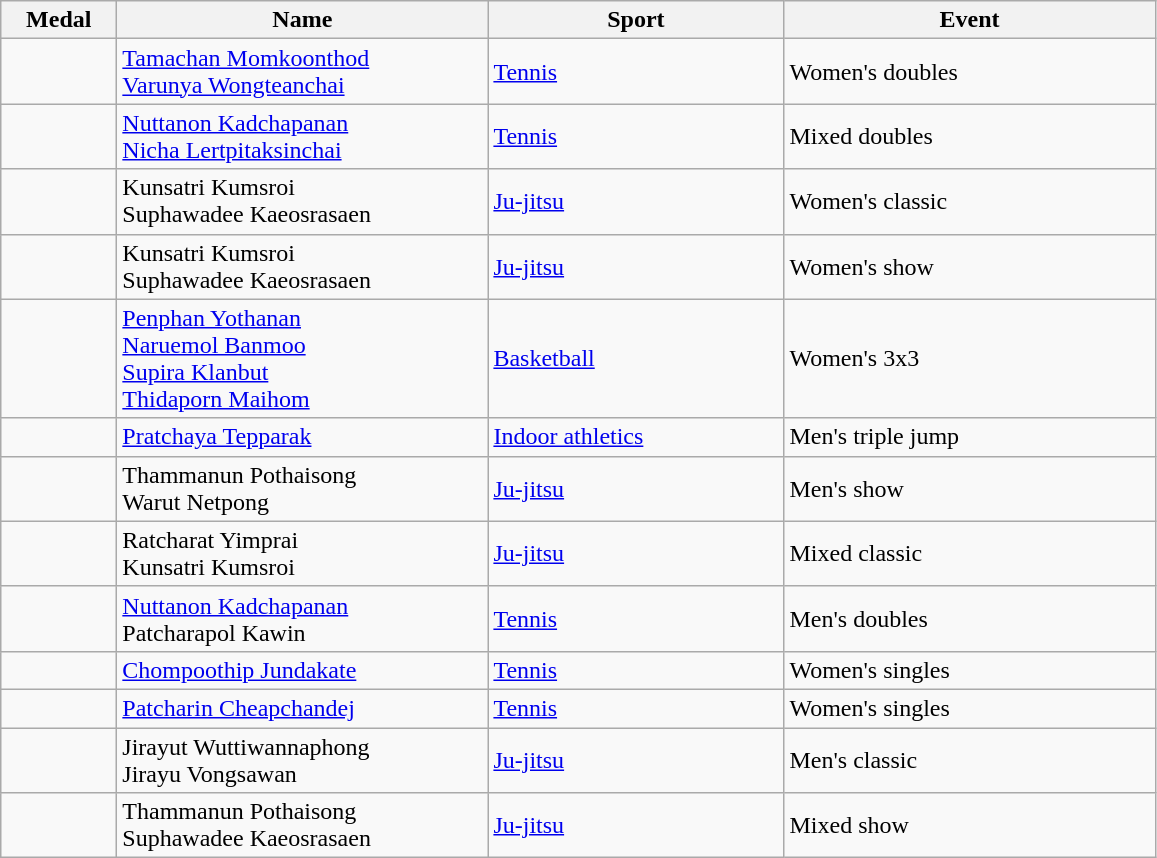<table class="wikitable sortable" style="text-align:left;">
<tr>
<th width="70">Medal</th>
<th width="240">Name</th>
<th width="190">Sport</th>
<th width="240">Event</th>
</tr>
<tr>
<td></td>
<td><a href='#'>Tamachan Momkoonthod</a><br><a href='#'>Varunya Wongteanchai</a></td>
<td><a href='#'>Tennis</a></td>
<td>Women's doubles</td>
</tr>
<tr>
<td></td>
<td><a href='#'>Nuttanon Kadchapanan</a><br><a href='#'>Nicha Lertpitaksinchai</a></td>
<td><a href='#'>Tennis</a></td>
<td>Mixed doubles</td>
</tr>
<tr>
<td></td>
<td>Kunsatri Kumsroi<br>Suphawadee Kaeosrasaen</td>
<td><a href='#'>Ju-jitsu</a></td>
<td>Women's classic</td>
</tr>
<tr>
<td></td>
<td>Kunsatri Kumsroi<br>Suphawadee Kaeosrasaen</td>
<td><a href='#'>Ju-jitsu</a></td>
<td>Women's show</td>
</tr>
<tr>
<td></td>
<td><a href='#'>Penphan Yothanan</a><br><a href='#'>Naruemol Banmoo</a><br><a href='#'>Supira Klanbut</a><br><a href='#'>Thidaporn Maihom</a></td>
<td><a href='#'>Basketball</a></td>
<td>Women's 3x3</td>
</tr>
<tr>
<td></td>
<td><a href='#'>Pratchaya Tepparak</a></td>
<td><a href='#'>Indoor athletics</a></td>
<td>Men's triple jump</td>
</tr>
<tr>
<td></td>
<td>Thammanun Pothaisong<br>Warut Netpong</td>
<td><a href='#'>Ju-jitsu</a></td>
<td>Men's show</td>
</tr>
<tr>
<td></td>
<td>Ratcharat Yimprai<br>Kunsatri Kumsroi</td>
<td><a href='#'>Ju-jitsu</a></td>
<td>Mixed classic</td>
</tr>
<tr>
<td></td>
<td><a href='#'>Nuttanon Kadchapanan</a><br>Patcharapol Kawin</td>
<td><a href='#'>Tennis</a></td>
<td>Men's doubles</td>
</tr>
<tr>
<td></td>
<td><a href='#'>Chompoothip Jundakate</a></td>
<td><a href='#'>Tennis</a></td>
<td>Women's singles</td>
</tr>
<tr>
<td></td>
<td><a href='#'>Patcharin Cheapchandej</a></td>
<td><a href='#'>Tennis</a></td>
<td>Women's singles</td>
</tr>
<tr>
<td></td>
<td>Jirayut Wuttiwannaphong<br>Jirayu Vongsawan</td>
<td><a href='#'>Ju-jitsu</a></td>
<td>Men's classic</td>
</tr>
<tr>
<td></td>
<td>Thammanun Pothaisong<br>Suphawadee Kaeosrasaen</td>
<td><a href='#'>Ju-jitsu</a></td>
<td>Mixed show</td>
</tr>
</table>
